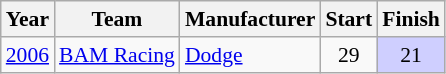<table class="wikitable" style="font-size: 90%;">
<tr>
<th>Year</th>
<th>Team</th>
<th>Manufacturer</th>
<th>Start</th>
<th>Finish</th>
</tr>
<tr>
<td><a href='#'>2006</a></td>
<td><a href='#'>BAM Racing</a></td>
<td><a href='#'>Dodge</a></td>
<td align=center>29</td>
<td align=center style="background:#CFCFFF;">21</td>
</tr>
</table>
